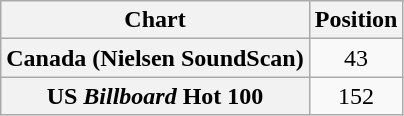<table class="wikitable sortable plainrowheaders" style="text-align:center">
<tr>
<th scope="col">Chart</th>
<th scope="col">Position</th>
</tr>
<tr>
<th scope="row">Canada (Nielsen SoundScan)</th>
<td>43</td>
</tr>
<tr>
<th scope="row">US <em>Billboard</em> Hot 100</th>
<td>152</td>
</tr>
</table>
